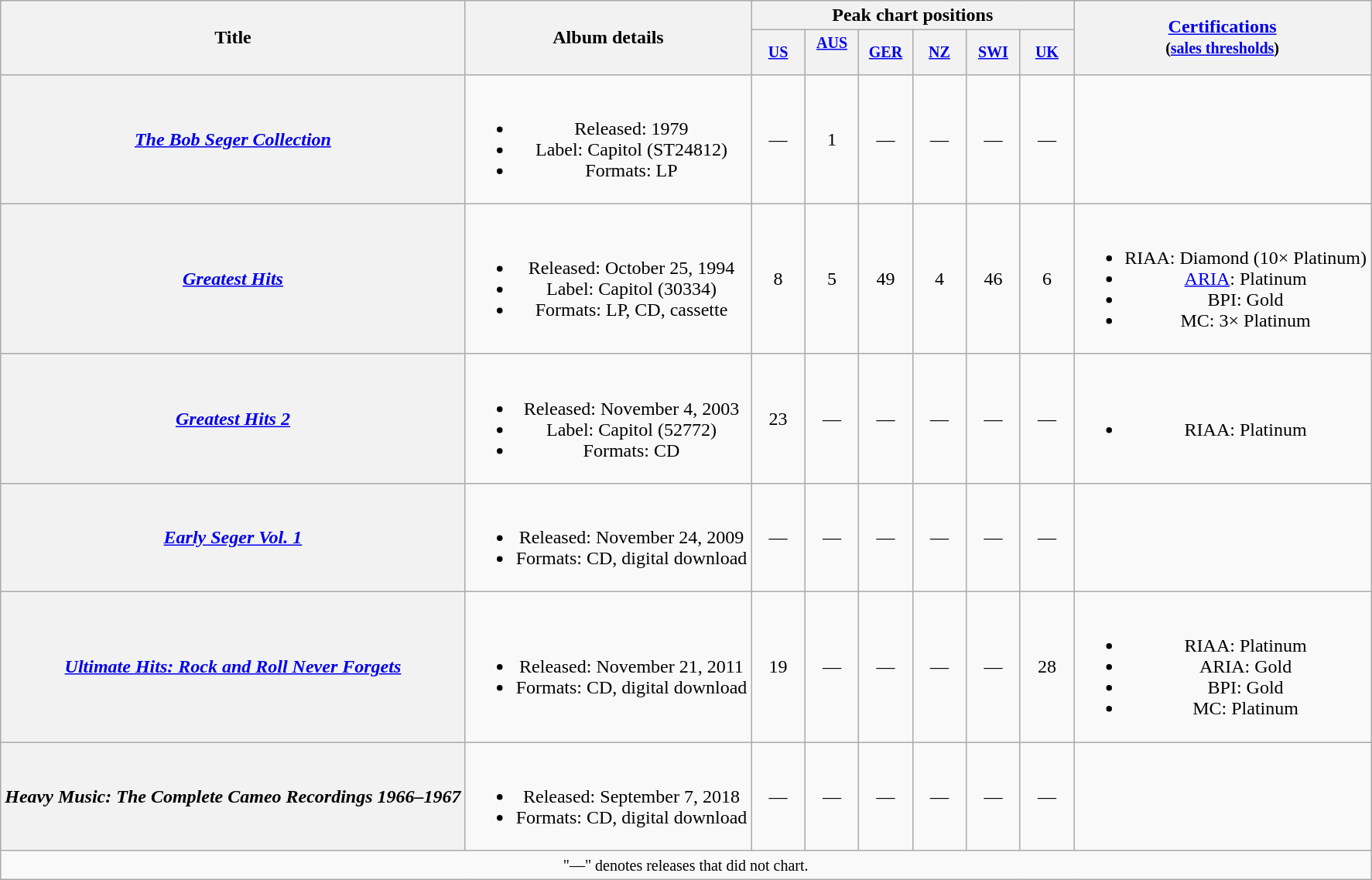<table class="wikitable plainrowheaders" style="text-align:center;">
<tr>
<th rowspan="2">Title</th>
<th rowspan="2">Album details</th>
<th colspan="6">Peak chart positions</th>
<th rowspan="2"><a href='#'>Certifications</a><br><small>(<a href='#'>sales thresholds</a>)</small></th>
</tr>
<tr style="font-size:smaller;">
<th width="40"><a href='#'>US</a><br></th>
<th width="40"><a href='#'>AUS</a><br><br></th>
<th width="40"><a href='#'>GER</a><br></th>
<th width="40"><a href='#'>NZ</a><br></th>
<th width="40"><a href='#'>SWI</a><br></th>
<th width="40"><a href='#'>UK</a><br></th>
</tr>
<tr>
<th scope="row"><em><a href='#'>The Bob Seger Collection</a></em></th>
<td><br><ul><li>Released: 1979</li><li>Label: Capitol (ST24812)</li><li>Formats: LP</li></ul></td>
<td>—</td>
<td>1</td>
<td>—</td>
<td>—</td>
<td>—</td>
<td>—</td>
<td></td>
</tr>
<tr>
<th scope="row"><em><a href='#'>Greatest Hits</a></em></th>
<td><br><ul><li>Released: October 25, 1994</li><li>Label: Capitol (30334)</li><li>Formats: LP, CD, cassette</li></ul></td>
<td>8</td>
<td>5</td>
<td>49</td>
<td>4</td>
<td>46</td>
<td>6</td>
<td><br><ul><li>RIAA: Diamond (10× Platinum)</li><li><a href='#'>ARIA</a>: Platinum</li><li>BPI: Gold</li><li>MC: 3× Platinum</li></ul></td>
</tr>
<tr>
<th scope="row"><em><a href='#'>Greatest Hits 2</a></em></th>
<td><br><ul><li>Released: November 4, 2003</li><li>Label: Capitol (52772)</li><li>Formats: CD</li></ul></td>
<td>23</td>
<td>—</td>
<td>—</td>
<td>—</td>
<td>—</td>
<td>—</td>
<td><br><ul><li>RIAA: Platinum</li></ul></td>
</tr>
<tr>
<th scope="row"><em><a href='#'>Early Seger Vol. 1</a></em></th>
<td><br><ul><li>Released: November 24, 2009</li><li>Formats: CD, digital download</li></ul></td>
<td>—</td>
<td>—</td>
<td>—</td>
<td>—</td>
<td>—</td>
<td>—</td>
<td></td>
</tr>
<tr>
<th scope="row"><em><a href='#'>Ultimate Hits: Rock and Roll Never Forgets</a></em></th>
<td><br><ul><li>Released: November 21, 2011</li><li>Formats: CD, digital download</li></ul></td>
<td>19</td>
<td>—</td>
<td>—</td>
<td>—</td>
<td>—</td>
<td>28</td>
<td><br><ul><li>RIAA: Platinum</li><li>ARIA: Gold</li><li>BPI: Gold</li><li>MC: Platinum</li></ul></td>
</tr>
<tr>
<th scope="row"><em>Heavy Music: The Complete Cameo Recordings 1966–1967</em></th>
<td><br><ul><li>Released: September 7, 2018</li><li>Formats: CD, digital download</li></ul></td>
<td>—</td>
<td>—</td>
<td>—</td>
<td>—</td>
<td>—</td>
<td>—</td>
<td></td>
</tr>
<tr>
<td colspan="9"><small>"—" denotes releases that did not chart.</small></td>
</tr>
</table>
